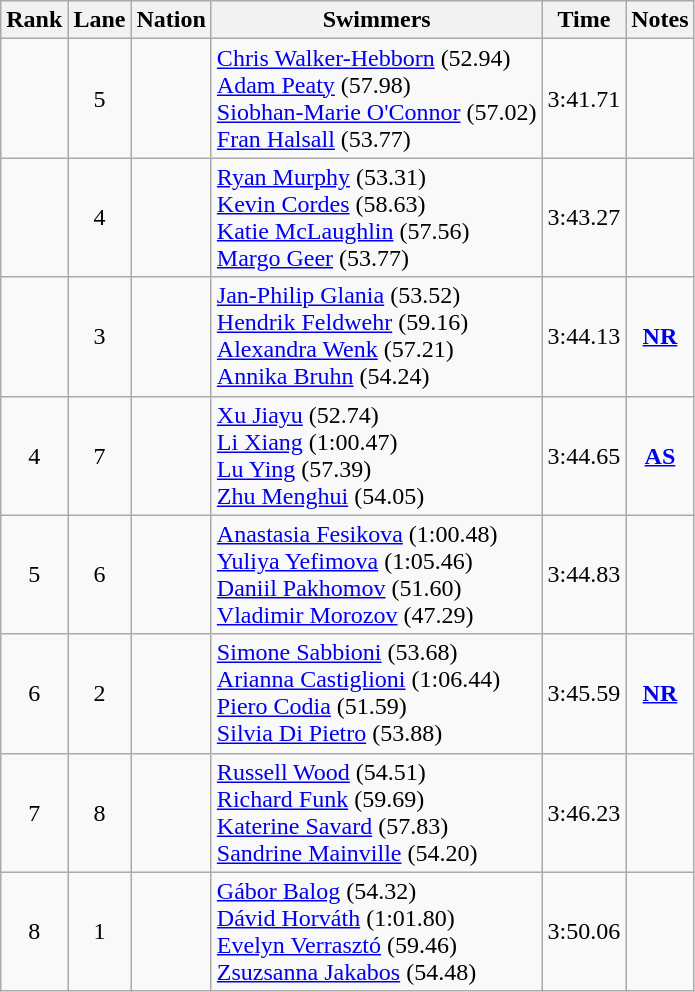<table class="wikitable sortable" style="text-align:center">
<tr>
<th>Rank</th>
<th>Lane</th>
<th>Nation</th>
<th>Swimmers</th>
<th>Time</th>
<th>Notes</th>
</tr>
<tr>
<td></td>
<td>5</td>
<td align=left></td>
<td align=left><a href='#'>Chris Walker-Hebborn</a> (52.94)<br><a href='#'>Adam Peaty</a> (57.98)<br><a href='#'>Siobhan-Marie O'Connor</a> (57.02)<br><a href='#'>Fran Halsall</a> (53.77)</td>
<td>3:41.71</td>
<td></td>
</tr>
<tr>
<td></td>
<td>4</td>
<td align=left></td>
<td align=left><a href='#'>Ryan Murphy</a> (53.31)<br><a href='#'>Kevin Cordes</a> (58.63)<br><a href='#'>Katie McLaughlin</a> (57.56)<br><a href='#'>Margo Geer</a> (53.77)</td>
<td>3:43.27</td>
<td></td>
</tr>
<tr>
<td></td>
<td>3</td>
<td align=left></td>
<td align=left><a href='#'>Jan-Philip Glania</a> (53.52)<br><a href='#'>Hendrik Feldwehr</a> (59.16)<br><a href='#'>Alexandra Wenk</a> (57.21)<br><a href='#'>Annika Bruhn</a> (54.24)</td>
<td>3:44.13</td>
<td><strong><a href='#'>NR</a></strong></td>
</tr>
<tr>
<td>4</td>
<td>7</td>
<td align=left></td>
<td align=left><a href='#'>Xu Jiayu</a> (52.74)<br><a href='#'>Li Xiang</a> (1:00.47)<br><a href='#'>Lu Ying</a> (57.39)<br><a href='#'>Zhu Menghui</a> (54.05)</td>
<td>3:44.65</td>
<td><strong><a href='#'>AS</a></strong></td>
</tr>
<tr>
<td>5</td>
<td>6</td>
<td align=left></td>
<td align=left><a href='#'>Anastasia Fesikova</a> (1:00.48)<br><a href='#'>Yuliya Yefimova</a> (1:05.46)<br><a href='#'>Daniil Pakhomov</a> (51.60)<br><a href='#'>Vladimir Morozov</a> (47.29)</td>
<td>3:44.83</td>
<td></td>
</tr>
<tr>
<td>6</td>
<td>2</td>
<td align=left></td>
<td align=left><a href='#'>Simone Sabbioni</a> (53.68)<br><a href='#'>Arianna Castiglioni</a> (1:06.44)<br><a href='#'>Piero Codia</a> (51.59)<br><a href='#'>Silvia Di Pietro</a> (53.88)</td>
<td>3:45.59</td>
<td><strong><a href='#'>NR</a></strong></td>
</tr>
<tr>
<td>7</td>
<td>8</td>
<td align=left></td>
<td align=left><a href='#'>Russell Wood</a>   (54.51)<br><a href='#'>Richard Funk</a> (59.69)<br><a href='#'>Katerine Savard</a> (57.83)<br><a href='#'>Sandrine Mainville</a> (54.20)</td>
<td>3:46.23</td>
<td></td>
</tr>
<tr>
<td>8</td>
<td>1</td>
<td align=left></td>
<td align=left><a href='#'>Gábor Balog</a> (54.32)<br><a href='#'>Dávid Horváth</a> (1:01.80) <br><a href='#'>Evelyn Verrasztó</a> (59.46) <br><a href='#'>Zsuzsanna Jakabos</a> (54.48)</td>
<td>3:50.06</td>
<td></td>
</tr>
</table>
